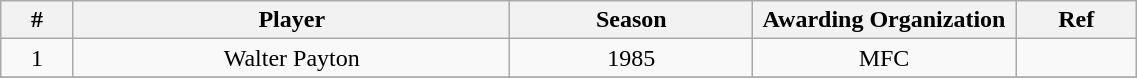<table class="wikitable" style="text-align:center" width="60%">
<tr>
<th scope="col" width=3%>#</th>
<th scope="col" width=18%>Player</th>
<th scope="col" width=10%>Season</th>
<th scope="col" width=9% class="unsortable">Awarding Organization</th>
<th scope="col" width=5% class="unsortable">Ref</th>
</tr>
<tr>
<td>1</td>
<td>Walter Payton</td>
<td align="center">1985</td>
<td align="center">MFC</td>
<td></td>
</tr>
<tr>
</tr>
</table>
